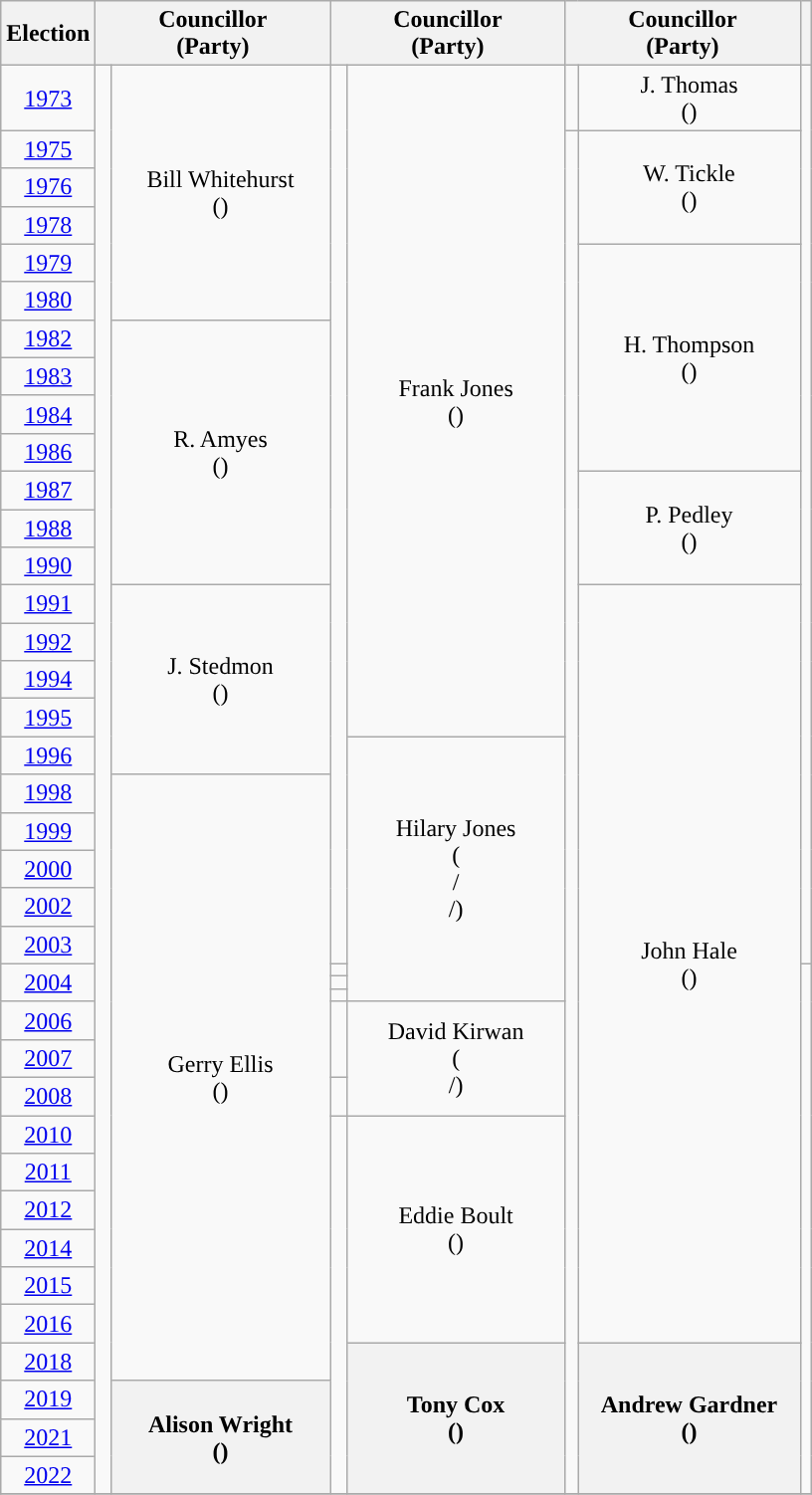<table class="wikitable" style="text-align:center">
<tr>
<th>Election</th>
<th scope="col" width="150" colspan = "2">Councillor<br> (Party)</th>
<th scope="col" width="150" colspan = "2">Councillor<br> (Party)</th>
<th scope="col" width="150" colspan = "2">Councillor<br> (Party)</th>
<th></th>
</tr>
<tr>
<td><a href='#'>1973</a></td>
<td rowspan=39 style="background-color: "></td>
<td rowspan=6>Bill Whitehurst<br>(<a href='#'></a>)</td>
<td rowspan=23 style="background-color: "></td>
<td rowspan=17>Frank Jones<br>(<a href='#'></a>)</td>
<td style="background-color: "></td>
<td>J. Thomas<br>(<a href='#'></a>)</td>
<td rowspan=23></td>
</tr>
<tr>
<td><a href='#'>1975</a></td>
<td rowspan=38 style="background-color: "></td>
<td rowspan=3>W. Tickle<br>(<a href='#'></a>)</td>
</tr>
<tr>
<td><a href='#'>1976</a></td>
</tr>
<tr>
<td><a href='#'>1978</a></td>
</tr>
<tr>
<td><a href='#'>1979</a></td>
<td rowspan=6>H. Thompson<br>(<a href='#'></a>)</td>
</tr>
<tr>
<td><a href='#'>1980</a></td>
</tr>
<tr>
<td><a href='#'>1982</a></td>
<td rowspan=7>R. Amyes<br>(<a href='#'></a>)</td>
</tr>
<tr>
<td><a href='#'>1983</a></td>
</tr>
<tr>
<td><a href='#'>1984</a></td>
</tr>
<tr>
<td><a href='#'>1986</a></td>
</tr>
<tr>
<td><a href='#'>1987</a></td>
<td rowspan=3>P. Pedley<br>(<a href='#'></a>)</td>
</tr>
<tr>
<td><a href='#'>1988</a></td>
</tr>
<tr>
<td><a href='#'>1990</a></td>
</tr>
<tr>
<td><a href='#'>1991</a></td>
<td rowspan=5>J. Stedmon<br>(<a href='#'></a>)</td>
<td rowspan=22>John Hale<br>(<a href='#'></a>)</td>
</tr>
<tr>
<td><a href='#'>1992</a></td>
</tr>
<tr>
<td><a href='#'>1994</a></td>
</tr>
<tr>
<td><a href='#'>1995</a></td>
</tr>
<tr>
<td><a href='#'>1996</a></td>
<td rowspan=9>Hilary Jones<br>(<a href='#'></a><br>/<a href='#'></a><br>/<a href='#'></a>)</td>
</tr>
<tr>
<td><a href='#'>1998</a></td>
<td rowspan=18>Gerry Ellis<br>(<a href='#'></a>)</td>
</tr>
<tr>
<td><a href='#'>1999</a></td>
</tr>
<tr>
<td><a href='#'>2000</a></td>
</tr>
<tr>
<td><a href='#'>2002</a></td>
</tr>
<tr>
<td><a href='#'>2003</a></td>
</tr>
<tr>
<td rowspan=3><a href='#'>2004</a></td>
<td style="background-color: "></td>
<td rowspan=16></td>
</tr>
<tr>
<td style="background-color: "></td>
</tr>
<tr>
<td style="background-color: "></td>
</tr>
<tr>
<td><a href='#'>2006</a></td>
<td rowspan=2 style="background-color: "></td>
<td rowspan=3>David Kirwan<br>(<a href='#'></a><br>/<a href='#'></a>)</td>
</tr>
<tr>
<td><a href='#'>2007</a></td>
</tr>
<tr>
<td><a href='#'>2008</a></td>
<td style="background-color: "></td>
</tr>
<tr>
<td><a href='#'>2010</a></td>
<td rowspan=10 style="background-color: "></td>
<td rowspan=6>Eddie Boult<br>(<a href='#'></a>)</td>
</tr>
<tr>
<td><a href='#'>2011</a></td>
</tr>
<tr>
<td><a href='#'>2012</a></td>
</tr>
<tr>
<td><a href='#'>2014</a></td>
</tr>
<tr>
<td><a href='#'>2015</a></td>
</tr>
<tr>
<td><a href='#'>2016</a></td>
</tr>
<tr>
<td><a href='#'>2018</a></td>
<th rowspan=4>Tony Cox<br>(<a href='#'></a>)</th>
<th rowspan=4>Andrew Gardner<br>(<a href='#'></a>)</th>
</tr>
<tr>
<td><a href='#'>2019</a></td>
<th rowspan=3>Alison Wright<br>(<a href='#'></a>)</th>
</tr>
<tr>
<td><a href='#'>2021</a></td>
</tr>
<tr>
<td><a href='#'>2022</a></td>
</tr>
<tr>
</tr>
</table>
